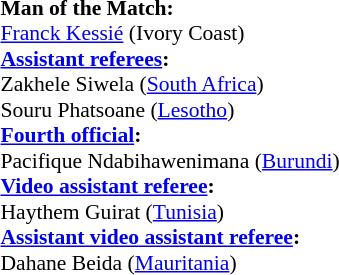<table style="width:100%; font-size:90%;">
<tr>
<td><br><strong>Man of the Match:</strong>
<br><a href='#'>Franck Kessié</a> (Ivory Coast)<br><strong><a href='#'>Assistant referees</a>:</strong>
<br>Zakhele Siwela (<a href='#'>South Africa</a>)
<br>Souru Phatsoane (<a href='#'>Lesotho</a>)
<br><strong><a href='#'>Fourth official</a>:</strong>
<br>Pacifique Ndabihawenimana (<a href='#'>Burundi</a>)
<br><strong><a href='#'>Video assistant referee</a>:</strong>
<br>Haythem Guirat (<a href='#'>Tunisia</a>)
<br><strong><a href='#'>Assistant video assistant referee</a>:</strong>
<br>Dahane Beida (<a href='#'>Mauritania</a>)</td>
</tr>
</table>
